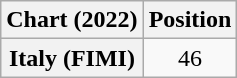<table class="wikitable plainrowheaders" style="text-align:center;">
<tr>
<th>Chart (2022)</th>
<th>Position</th>
</tr>
<tr>
<th scope="row">Italy (FIMI)</th>
<td>46</td>
</tr>
</table>
